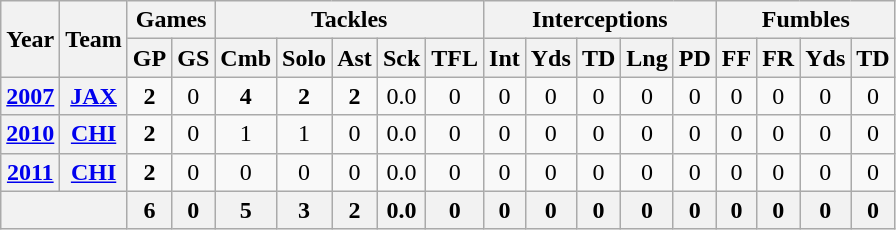<table class="wikitable" style="text-align:center">
<tr>
<th rowspan="2">Year</th>
<th rowspan="2">Team</th>
<th colspan="2">Games</th>
<th colspan="5">Tackles</th>
<th colspan="5">Interceptions</th>
<th colspan="4">Fumbles</th>
</tr>
<tr>
<th>GP</th>
<th>GS</th>
<th>Cmb</th>
<th>Solo</th>
<th>Ast</th>
<th>Sck</th>
<th>TFL</th>
<th>Int</th>
<th>Yds</th>
<th>TD</th>
<th>Lng</th>
<th>PD</th>
<th>FF</th>
<th>FR</th>
<th>Yds</th>
<th>TD</th>
</tr>
<tr>
<th><a href='#'>2007</a></th>
<th><a href='#'>JAX</a></th>
<td><strong>2</strong></td>
<td>0</td>
<td><strong>4</strong></td>
<td><strong>2</strong></td>
<td><strong>2</strong></td>
<td>0.0</td>
<td>0</td>
<td>0</td>
<td>0</td>
<td>0</td>
<td>0</td>
<td>0</td>
<td>0</td>
<td>0</td>
<td>0</td>
<td>0</td>
</tr>
<tr>
<th><a href='#'>2010</a></th>
<th><a href='#'>CHI</a></th>
<td><strong>2</strong></td>
<td>0</td>
<td>1</td>
<td>1</td>
<td>0</td>
<td>0.0</td>
<td>0</td>
<td>0</td>
<td>0</td>
<td>0</td>
<td>0</td>
<td>0</td>
<td>0</td>
<td>0</td>
<td>0</td>
<td>0</td>
</tr>
<tr>
<th><a href='#'>2011</a></th>
<th><a href='#'>CHI</a></th>
<td><strong>2</strong></td>
<td>0</td>
<td>0</td>
<td>0</td>
<td>0</td>
<td>0.0</td>
<td>0</td>
<td>0</td>
<td>0</td>
<td>0</td>
<td>0</td>
<td>0</td>
<td>0</td>
<td>0</td>
<td>0</td>
<td>0</td>
</tr>
<tr>
<th colspan="2"></th>
<th>6</th>
<th>0</th>
<th>5</th>
<th>3</th>
<th>2</th>
<th>0.0</th>
<th>0</th>
<th>0</th>
<th>0</th>
<th>0</th>
<th>0</th>
<th>0</th>
<th>0</th>
<th>0</th>
<th>0</th>
<th>0</th>
</tr>
</table>
